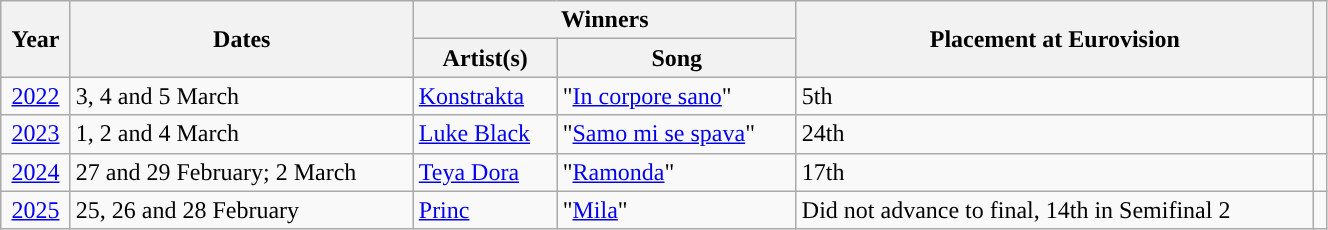<table class="wikitable plainrowheaders" style="width:70%;">
<tr>
<th rowspan="2">Year</th>
<th rowspan="2">Dates</th>
<th colspan="2">Winners</th>
<th rowspan="2">Placement at Eurovision</th>
<th rowspan="2"></th>
</tr>
<tr>
<th>Artist(s)</th>
<th>Song</th>
</tr>
<tr>
<td style="text-align:center"><a href='#'>2022</a></td>
<td>3, 4 and 5 March</td>
<td><a href='#'>Konstrakta</a></td>
<td>"<a href='#'>In corpore sano</a>"</td>
<td>5th</td>
<td></td>
</tr>
<tr>
<td style="text-align:center"><a href='#'>2023</a></td>
<td>1, 2 and 4 March</td>
<td><a href='#'>Luke Black</a></td>
<td>"<a href='#'>Samo mi se spava</a>"</td>
<td>24th</td>
<td></td>
</tr>
<tr>
<td style="text-align:center"><a href='#'>2024</a></td>
<td>27 and 29 February; 2 March</td>
<td><a href='#'>Teya Dora</a></td>
<td>"<a href='#'>Ramonda</a>"</td>
<td>17th</td>
<td></td>
</tr>
<tr>
<td style="text-align:center"><a href='#'>2025</a></td>
<td>25, 26 and 28 February</td>
<td><a href='#'>Princ</a></td>
<td>"<a href='#'>Mila</a>"</td>
<td>Did not advance to final, 14th in Semifinal 2</td>
<td></td>
</tr>
</table>
